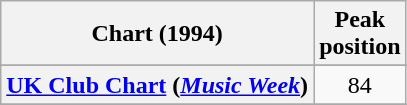<table class="wikitable sortable plainrowheaders" style="text-align:center">
<tr>
<th scope="col">Chart (1994)</th>
<th scope="col">Peak<br>position</th>
</tr>
<tr>
</tr>
<tr>
</tr>
<tr>
</tr>
<tr>
<th scope="row"><a href='#'>UK Club Chart</a> (<em><a href='#'>Music Week</a></em>)</th>
<td style="text-align:center">84</td>
</tr>
<tr>
</tr>
<tr>
</tr>
<tr>
</tr>
<tr>
</tr>
</table>
